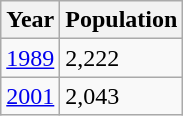<table class=wikitable>
<tr>
<th>Year</th>
<th>Population</th>
</tr>
<tr>
<td><a href='#'>1989</a></td>
<td>2,222</td>
</tr>
<tr>
<td><a href='#'>2001</a></td>
<td>2,043</td>
</tr>
</table>
